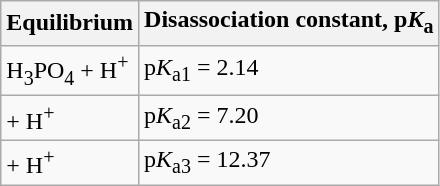<table class="wikitable">
<tr>
<th>Equilibrium</th>
<th>Disassociation constant, p<em>K</em><sub>a</sub></th>
</tr>
<tr>
<td>H<sub>3</sub>PO<sub>4</sub>   + H<sup>+</sup></td>
<td>p<em>K</em><sub>a1</sub> = 2.14</td>
</tr>
<tr>
<td>   + H<sup>+</sup></td>
<td>p<em>K</em><sub>a2</sub> = 7.20</td>
</tr>
<tr>
<td>   + H<sup>+</sup></td>
<td>p<em>K</em><sub>a3</sub> = 12.37</td>
</tr>
</table>
